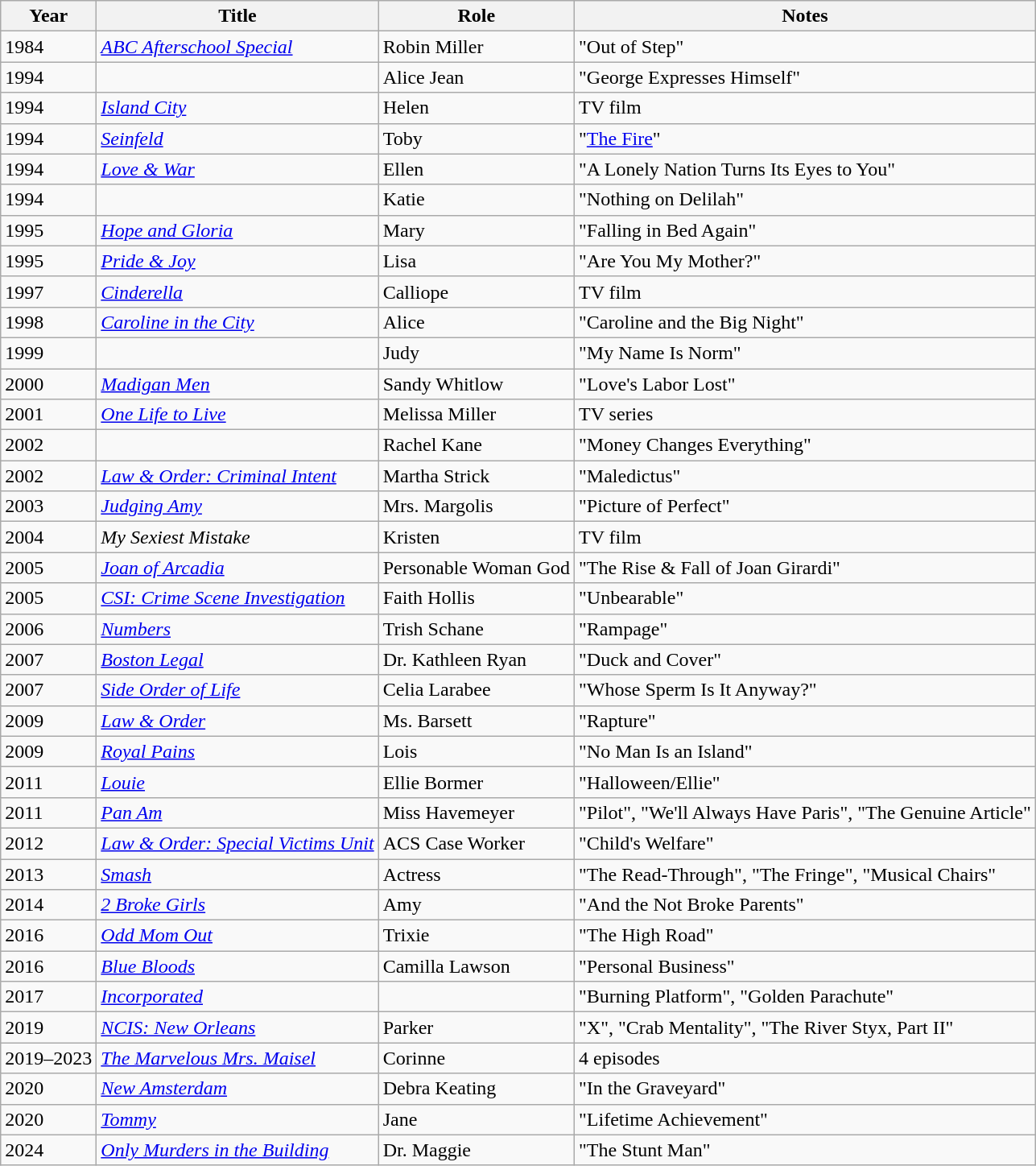<table class="wikitable sortable">
<tr>
<th>Year</th>
<th>Title</th>
<th>Role</th>
<th class="unsortable">Notes</th>
</tr>
<tr>
<td>1984</td>
<td><em><a href='#'>ABC Afterschool Special</a></em></td>
<td>Robin Miller</td>
<td>"Out of Step"</td>
</tr>
<tr>
<td>1994</td>
<td><em></em></td>
<td>Alice Jean</td>
<td>"George Expresses Himself"</td>
</tr>
<tr>
<td>1994</td>
<td><em><a href='#'>Island City</a></em></td>
<td>Helen</td>
<td>TV film</td>
</tr>
<tr>
<td>1994</td>
<td><em><a href='#'>Seinfeld</a></em></td>
<td>Toby</td>
<td>"<a href='#'>The Fire</a>"</td>
</tr>
<tr>
<td>1994</td>
<td><em><a href='#'>Love & War</a></em></td>
<td>Ellen</td>
<td>"A Lonely Nation Turns Its Eyes to You"</td>
</tr>
<tr>
<td>1994</td>
<td><em></em></td>
<td>Katie</td>
<td>"Nothing on Delilah"</td>
</tr>
<tr>
<td>1995</td>
<td><em><a href='#'>Hope and Gloria</a></em></td>
<td>Mary</td>
<td>"Falling in Bed Again"</td>
</tr>
<tr>
<td>1995</td>
<td><em><a href='#'>Pride & Joy</a></em></td>
<td>Lisa</td>
<td>"Are You My Mother?"</td>
</tr>
<tr>
<td>1997</td>
<td><em><a href='#'>Cinderella</a></em></td>
<td>Calliope</td>
<td>TV film</td>
</tr>
<tr>
<td>1998</td>
<td><em><a href='#'>Caroline in the City</a></em></td>
<td>Alice</td>
<td>"Caroline and the Big Night"</td>
</tr>
<tr>
<td>1999</td>
<td><em></em></td>
<td>Judy</td>
<td>"My Name Is Norm"</td>
</tr>
<tr>
<td>2000</td>
<td><em><a href='#'>Madigan Men</a></em></td>
<td>Sandy Whitlow</td>
<td>"Love's Labor Lost"</td>
</tr>
<tr>
<td>2001</td>
<td><em><a href='#'>One Life to Live</a></em></td>
<td>Melissa Miller</td>
<td>TV series</td>
</tr>
<tr>
<td>2002</td>
<td><em></em></td>
<td>Rachel Kane</td>
<td>"Money Changes Everything"</td>
</tr>
<tr>
<td>2002</td>
<td><em><a href='#'>Law & Order: Criminal Intent</a></em></td>
<td>Martha Strick</td>
<td>"Maledictus"</td>
</tr>
<tr>
<td>2003</td>
<td><em><a href='#'>Judging Amy</a></em></td>
<td>Mrs. Margolis</td>
<td>"Picture of Perfect"</td>
</tr>
<tr>
<td>2004</td>
<td><em>My Sexiest Mistake</em></td>
<td>Kristen</td>
<td>TV film</td>
</tr>
<tr>
<td>2005</td>
<td><em><a href='#'>Joan of Arcadia</a></em></td>
<td>Personable Woman God</td>
<td>"The Rise & Fall of Joan Girardi"</td>
</tr>
<tr>
<td>2005</td>
<td><em><a href='#'>CSI: Crime Scene Investigation</a></em></td>
<td>Faith Hollis</td>
<td>"Unbearable"</td>
</tr>
<tr>
<td>2006</td>
<td><em><a href='#'>Numbers</a></em></td>
<td>Trish Schane</td>
<td>"Rampage"</td>
</tr>
<tr>
<td>2007</td>
<td><em><a href='#'>Boston Legal</a></em></td>
<td>Dr. Kathleen Ryan</td>
<td>"Duck and Cover"</td>
</tr>
<tr>
<td>2007</td>
<td><em><a href='#'>Side Order of Life</a></em></td>
<td>Celia Larabee</td>
<td>"Whose Sperm Is It Anyway?"</td>
</tr>
<tr>
<td>2009</td>
<td><em><a href='#'>Law & Order</a></em></td>
<td>Ms. Barsett</td>
<td>"Rapture"</td>
</tr>
<tr>
<td>2009</td>
<td><em><a href='#'>Royal Pains</a></em></td>
<td>Lois</td>
<td>"No Man Is an Island"</td>
</tr>
<tr>
<td>2011</td>
<td><em><a href='#'>Louie</a></em></td>
<td>Ellie Bormer</td>
<td>"Halloween/Ellie"</td>
</tr>
<tr>
<td>2011</td>
<td><em><a href='#'>Pan Am</a></em></td>
<td>Miss Havemeyer</td>
<td>"Pilot", "We'll Always Have Paris", "The Genuine Article"</td>
</tr>
<tr>
<td>2012</td>
<td><em><a href='#'>Law & Order: Special Victims Unit</a></em></td>
<td>ACS Case Worker</td>
<td>"Child's Welfare"</td>
</tr>
<tr>
<td>2013</td>
<td><em><a href='#'>Smash</a></em></td>
<td>Actress</td>
<td>"The Read-Through", "The Fringe", "Musical Chairs"</td>
</tr>
<tr>
<td>2014</td>
<td><em><a href='#'>2 Broke Girls</a></em></td>
<td>Amy</td>
<td>"And the Not Broke Parents"</td>
</tr>
<tr>
<td>2016</td>
<td><em><a href='#'>Odd Mom Out</a></em></td>
<td>Trixie</td>
<td>"The High Road"</td>
</tr>
<tr>
<td>2016</td>
<td><em><a href='#'>Blue Bloods</a></em></td>
<td>Camilla Lawson</td>
<td>"Personal Business"</td>
</tr>
<tr>
<td>2017</td>
<td><em><a href='#'>Incorporated</a></em></td>
<td></td>
<td>"Burning Platform", "Golden Parachute"</td>
</tr>
<tr>
<td>2019</td>
<td><em><a href='#'>NCIS: New Orleans</a></em></td>
<td>Parker</td>
<td>"X", "Crab Mentality", "The River Styx, Part II"</td>
</tr>
<tr>
<td>2019–2023</td>
<td><em><a href='#'>The Marvelous Mrs. Maisel</a></em></td>
<td>Corinne</td>
<td>4 episodes</td>
</tr>
<tr>
<td>2020</td>
<td><em><a href='#'>New Amsterdam</a></em></td>
<td>Debra Keating</td>
<td>"In the Graveyard"</td>
</tr>
<tr>
<td>2020</td>
<td><em><a href='#'>Tommy</a></em></td>
<td>Jane</td>
<td>"Lifetime Achievement"</td>
</tr>
<tr>
<td>2024</td>
<td><em><a href='#'>Only Murders in the Building</a></em></td>
<td>Dr. Maggie</td>
<td>"The Stunt Man"</td>
</tr>
</table>
